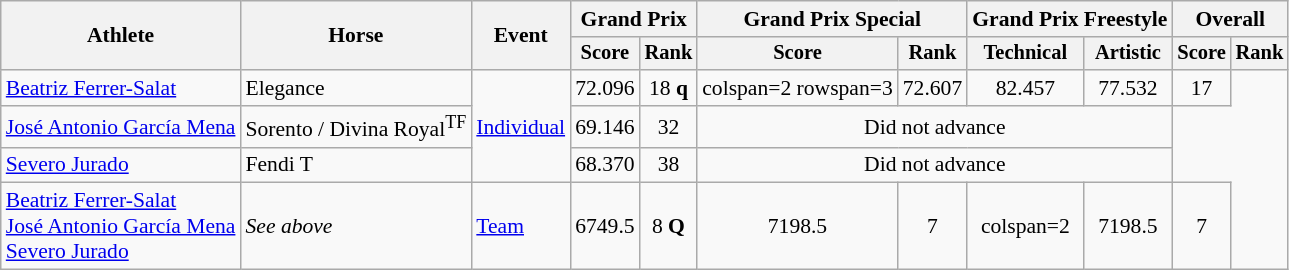<table class=wikitable style=font-size:90%;>
<tr>
<th rowspan="2">Athlete</th>
<th rowspan="2">Horse</th>
<th rowspan="2">Event</th>
<th colspan="2">Grand Prix</th>
<th colspan="2">Grand Prix Special</th>
<th colspan="2">Grand Prix Freestyle</th>
<th colspan="2">Overall</th>
</tr>
<tr style="font-size:95%">
<th>Score</th>
<th>Rank</th>
<th>Score</th>
<th>Rank</th>
<th>Technical</th>
<th>Artistic</th>
<th>Score</th>
<th>Rank</th>
</tr>
<tr align=center>
<td align=left><a href='#'>Beatriz Ferrer-Salat</a></td>
<td align=left>Elegance</td>
<td rowspan=3 align=left><a href='#'>Individual</a></td>
<td>72.096</td>
<td>18 <strong>q</strong></td>
<td>colspan=2 rowspan=3 </td>
<td>72.607</td>
<td>82.457</td>
<td>77.532</td>
<td>17</td>
</tr>
<tr align=center>
<td align=left><a href='#'>José Antonio García Mena</a></td>
<td align=left>Sorento / Divina Royal<sup>TF</sup></td>
<td>69.146</td>
<td>32</td>
<td colspan=4>Did not advance</td>
</tr>
<tr align=center>
<td align=left><a href='#'>Severo Jurado</a></td>
<td align=left>Fendi T</td>
<td>68.370</td>
<td>38</td>
<td colspan=4>Did not advance</td>
</tr>
<tr align=center>
<td align=left><a href='#'>Beatriz Ferrer-Salat</a><br><a href='#'>José Antonio García Mena</a><br><a href='#'>Severo Jurado</a></td>
<td align=left><em>See above</em></td>
<td align=left><a href='#'>Team</a></td>
<td>6749.5</td>
<td>8 <strong>Q</strong></td>
<td>7198.5</td>
<td>7</td>
<td>colspan=2 </td>
<td>7198.5</td>
<td>7</td>
</tr>
</table>
